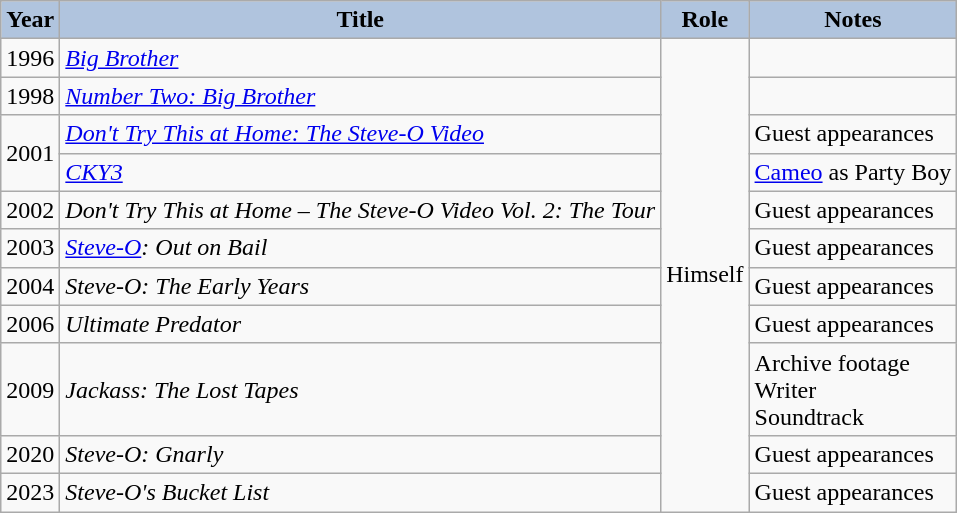<table class="wikitable">
<tr align="center">
<th style="background:#B0C4DE;">Year</th>
<th style="background:#B0C4DE;">Title</th>
<th style="background:#B0C4DE;">Role</th>
<th style="background:#B0C4DE;">Notes</th>
</tr>
<tr>
<td>1996</td>
<td><em><a href='#'>Big Brother</a></em></td>
<td rowspan=11>Himself</td>
<td></td>
</tr>
<tr>
<td>1998</td>
<td><em><a href='#'>Number Two: Big Brother</a></em></td>
<td></td>
</tr>
<tr>
<td rowspan="2">2001</td>
<td><em><a href='#'>Don't Try This at Home: The Steve-O Video</a></em></td>
<td>Guest appearances</td>
</tr>
<tr>
<td><em><a href='#'>CKY3</a></em></td>
<td><a href='#'>Cameo</a> as Party Boy</td>
</tr>
<tr>
<td>2002</td>
<td><em>Don't Try This at Home – The Steve-O Video Vol. 2: The Tour</em></td>
<td>Guest appearances</td>
</tr>
<tr>
<td>2003</td>
<td><em><a href='#'>Steve-O</a>: Out on Bail</em></td>
<td>Guest appearances</td>
</tr>
<tr>
<td>2004</td>
<td><em>Steve-O: The Early Years</em></td>
<td>Guest appearances</td>
</tr>
<tr>
<td>2006</td>
<td><em>Ultimate Predator</em></td>
<td>Guest appearances</td>
</tr>
<tr>
<td>2009</td>
<td><em>Jackass: The Lost Tapes</em></td>
<td>Archive footage<br>Writer<br>Soundtrack</td>
</tr>
<tr>
<td>2020</td>
<td><em>Steve-O: Gnarly</em></td>
<td>Guest appearances</td>
</tr>
<tr>
<td>2023</td>
<td><em>Steve-O's Bucket List</em></td>
<td>Guest appearances</td>
</tr>
</table>
